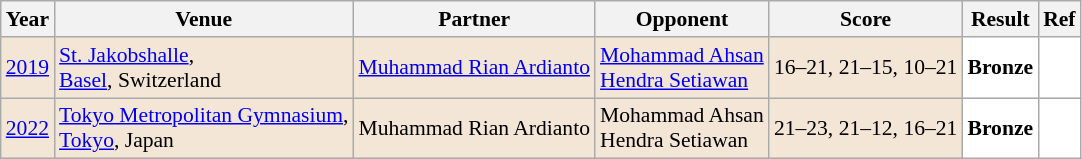<table class="sortable wikitable" style="font-size: 90%">
<tr>
<th>Year</th>
<th>Venue</th>
<th>Partner</th>
<th>Opponent</th>
<th>Score</th>
<th>Result</th>
<th>Ref</th>
</tr>
<tr style="background:#F3E6D7">
<td align="center"><a href='#'>2019</a></td>
<td align="left"><a href='#'>St. Jakobshalle</a>,<br><a href='#'>Basel</a>, Switzerland</td>
<td align="left"> <a href='#'>Muhammad Rian Ardianto</a></td>
<td align="left"> <a href='#'>Mohammad Ahsan</a><br> <a href='#'>Hendra Setiawan</a></td>
<td align="left">16–21, 21–15, 10–21</td>
<td style="text-align:left; background:white"> <strong>Bronze</strong></td>
<td style="text-align:center; background:white"></td>
</tr>
<tr style="background:#F3E6D7">
<td align="center"><a href='#'>2022</a></td>
<td align="left"><a href='#'>Tokyo Metropolitan Gymnasium</a>,<br><a href='#'>Tokyo</a>, Japan</td>
<td align="left"> Muhammad Rian Ardianto</td>
<td align="left"> Mohammad Ahsan<br> Hendra Setiawan</td>
<td align="left">21–23, 21–12, 16–21</td>
<td style="text-align:left; background:white"> <strong>Bronze</strong></td>
<td style="text-align:center; background:white"></td>
</tr>
</table>
